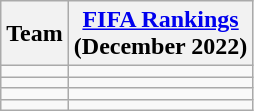<table class="wikitable sortable" style="text-align: left;">
<tr>
<th>Team</th>
<th><a href='#'>FIFA Rankings</a><br>(December 2022)</th>
</tr>
<tr>
<td></td>
<td></td>
</tr>
<tr>
<td></td>
<td></td>
</tr>
<tr>
<td></td>
<td></td>
</tr>
<tr>
<td></td>
<td></td>
</tr>
</table>
